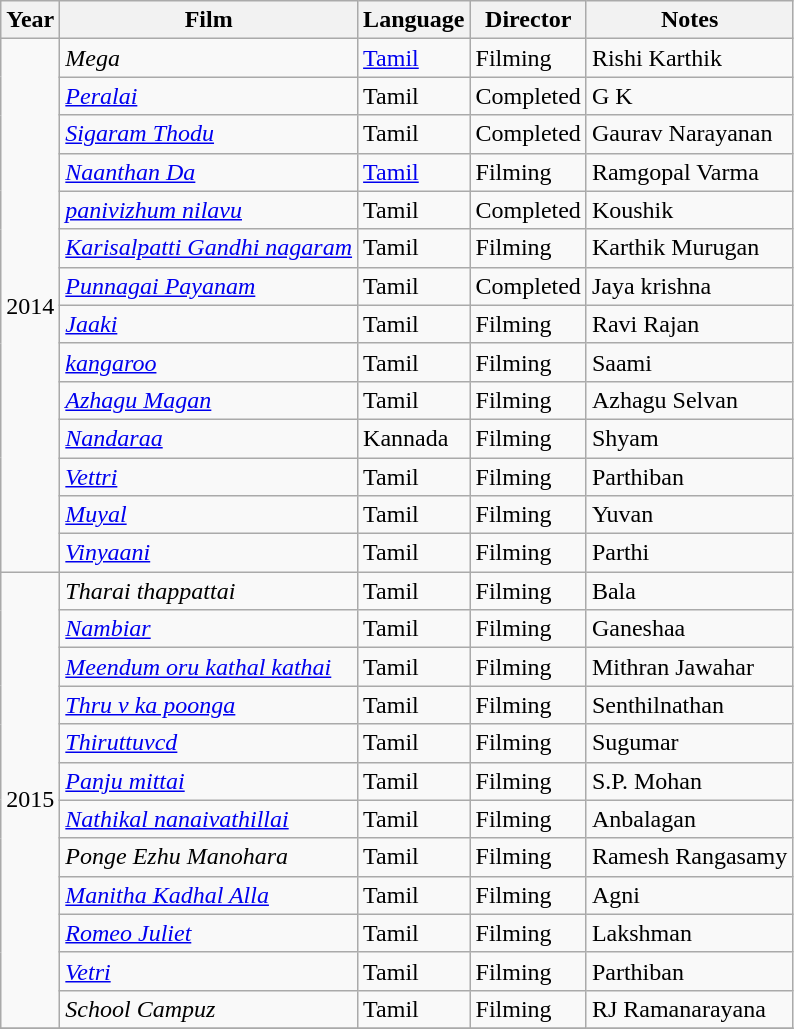<table class="wikitable">
<tr>
<th>Year</th>
<th>Film</th>
<th>Language</th>
<th>Director</th>
<th>Notes</th>
</tr>
<tr>
<td rowspan="14">2014</td>
<td><em>Mega</em></td>
<td><a href='#'>Tamil</a></td>
<td>Filming</td>
<td>Rishi Karthik</td>
</tr>
<tr>
<td><em><a href='#'>Peralai</a></em></td>
<td>Tamil</td>
<td>Completed</td>
<td>G K</td>
</tr>
<tr>
<td><em><a href='#'>Sigaram Thodu</a></em></td>
<td>Tamil</td>
<td>Completed</td>
<td>Gaurav Narayanan</td>
</tr>
<tr>
<td><em><a href='#'>Naanthan Da</a></em></td>
<td><a href='#'>Tamil</a></td>
<td>Filming</td>
<td>Ramgopal Varma</td>
</tr>
<tr>
<td><em><a href='#'>panivizhum nilavu</a></em></td>
<td>Tamil</td>
<td>Completed</td>
<td>Koushik</td>
</tr>
<tr>
<td><em><a href='#'>Karisalpatti Gandhi nagaram</a></em></td>
<td>Tamil</td>
<td>Filming</td>
<td>Karthik Murugan</td>
</tr>
<tr>
<td><em><a href='#'>Punnagai Payanam</a></em></td>
<td>Tamil</td>
<td>Completed</td>
<td>Jaya krishna</td>
</tr>
<tr>
<td><em><a href='#'>Jaaki</a></em></td>
<td>Tamil</td>
<td>Filming</td>
<td>Ravi Rajan</td>
</tr>
<tr>
<td><em><a href='#'>kangaroo</a></em></td>
<td>Tamil</td>
<td>Filming</td>
<td>Saami</td>
</tr>
<tr>
<td><em><a href='#'>Azhagu Magan</a></em></td>
<td>Tamil</td>
<td>Filming</td>
<td>Azhagu Selvan</td>
</tr>
<tr>
<td><em><a href='#'>Nandaraa</a></em></td>
<td>Kannada</td>
<td>Filming</td>
<td>Shyam</td>
</tr>
<tr>
<td><em><a href='#'>Vettri</a></em></td>
<td>Tamil</td>
<td>Filming</td>
<td>Parthiban</td>
</tr>
<tr>
<td><em><a href='#'>Muyal</a></em></td>
<td>Tamil</td>
<td>Filming</td>
<td>Yuvan</td>
</tr>
<tr>
<td><em><a href='#'>Vinyaani</a></em></td>
<td>Tamil</td>
<td>Filming</td>
<td>Parthi</td>
</tr>
<tr>
<td rowspan="12">2015</td>
<td><em>Tharai thappattai</em></td>
<td>Tamil</td>
<td>Filming</td>
<td>Bala</td>
</tr>
<tr>
<td><em><a href='#'>Nambiar</a></em></td>
<td>Tamil</td>
<td>Filming</td>
<td>Ganeshaa</td>
</tr>
<tr>
<td><em><a href='#'>Meendum oru kathal kathai</a></em></td>
<td>Tamil</td>
<td>Filming</td>
<td>Mithran Jawahar</td>
</tr>
<tr>
<td><em><a href='#'>Thru v ka poonga</a></em></td>
<td>Tamil</td>
<td>Filming</td>
<td>Senthilnathan</td>
</tr>
<tr>
<td><em><a href='#'>Thiruttuvcd</a></em></td>
<td>Tamil</td>
<td>Filming</td>
<td>Sugumar</td>
</tr>
<tr>
<td><em><a href='#'>Panju mittai</a></em></td>
<td>Tamil</td>
<td>Filming</td>
<td>S.P. Mohan</td>
</tr>
<tr>
<td><em><a href='#'>Nathikal nanaivathillai</a></em></td>
<td>Tamil</td>
<td>Filming</td>
<td>Anbalagan</td>
</tr>
<tr>
<td><em>Ponge Ezhu Manohara</em></td>
<td>Tamil</td>
<td>Filming</td>
<td>Ramesh Rangasamy</td>
</tr>
<tr>
<td><em><a href='#'>Manitha Kadhal Alla</a></em></td>
<td>Tamil</td>
<td>Filming</td>
<td>Agni</td>
</tr>
<tr>
<td><em><a href='#'>Romeo Juliet</a></em></td>
<td>Tamil</td>
<td>Filming</td>
<td>Lakshman</td>
</tr>
<tr>
<td><em><a href='#'>Vetri</a></em></td>
<td>Tamil</td>
<td>Filming</td>
<td>Parthiban</td>
</tr>
<tr>
<td><em>School Campuz</em></td>
<td>Tamil</td>
<td>Filming</td>
<td>RJ Ramanarayana</td>
</tr>
<tr>
</tr>
</table>
